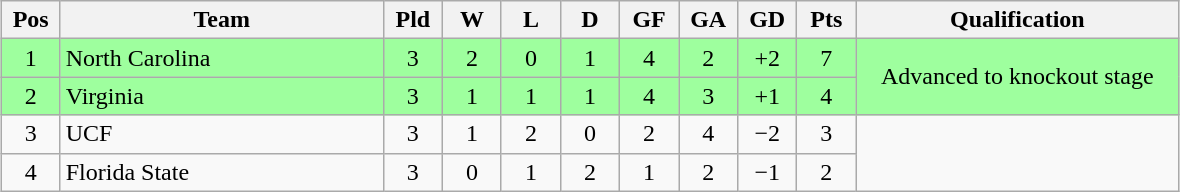<table class="wikitable" style="text-align:center; margin: 1em auto">
<tr>
<th style="width:2em">Pos</th>
<th style="width:13em">Team</th>
<th style="width:2em">Pld</th>
<th style="width:2em">W</th>
<th style="width:2em">L</th>
<th style="width:2em">D</th>
<th style="width:2em">GF</th>
<th style="width:2em">GA</th>
<th style="width:2em">GD</th>
<th style="width:2em">Pts</th>
<th style="width:13em">Qualification</th>
</tr>
<tr bgcolor="#9eff9e">
<td>1</td>
<td style="text-align:left">North Carolina</td>
<td>3</td>
<td>2</td>
<td>0</td>
<td>1</td>
<td>4</td>
<td>2</td>
<td>+2</td>
<td>7</td>
<td rowspan="2">Advanced to knockout stage</td>
</tr>
<tr bgcolor="#9eff9e">
<td>2</td>
<td style="text-align:left">Virginia</td>
<td>3</td>
<td>1</td>
<td>1</td>
<td>1</td>
<td>4</td>
<td>3</td>
<td>+1</td>
<td>4</td>
</tr>
<tr>
<td>3</td>
<td style="text-align:left">UCF</td>
<td>3</td>
<td>1</td>
<td>2</td>
<td>0</td>
<td>2</td>
<td>4</td>
<td>−2</td>
<td>3</td>
<td rowspan="2"></td>
</tr>
<tr>
<td>4</td>
<td style="text-align:left">Florida State</td>
<td>3</td>
<td>0</td>
<td>1</td>
<td>2</td>
<td>1</td>
<td>2</td>
<td>−1</td>
<td>2</td>
</tr>
</table>
